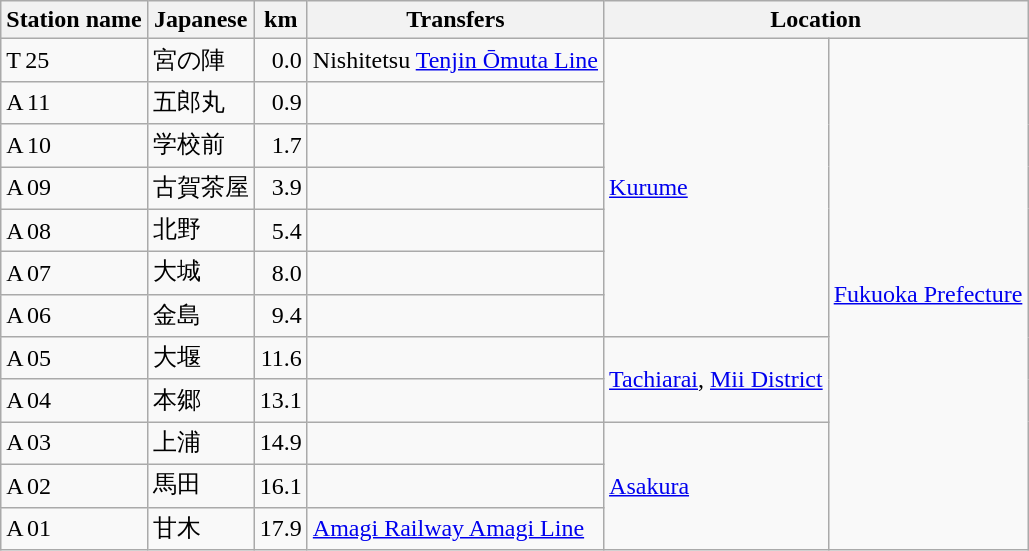<table class=wikitable>
<tr>
<th>Station name</th>
<th>Japanese</th>
<th>km</th>
<th>Transfers</th>
<th colspan=2>Location</th>
</tr>
<tr>
<td><span>T <span>25</span></span> </td>
<td>宮の陣</td>
<td style="text-align:right;">0.0</td>
<td>Nishitetsu <a href='#'>Tenjin Ōmuta Line</a></td>
<td rowspan="7"><a href='#'>Kurume</a></td>
<td rowspan="12"><a href='#'>Fukuoka Prefecture</a></td>
</tr>
<tr>
<td><span>A <span>11</span></span> </td>
<td>五郎丸</td>
<td style="text-align:right;">0.9</td>
<td> </td>
</tr>
<tr>
<td><span>A <span>10</span></span>  </td>
<td>学校前</td>
<td style="text-align:right;">1.7</td>
<td> </td>
</tr>
<tr>
<td><span>A <span>09</span></span>  </td>
<td>古賀茶屋</td>
<td style="text-align:right;">3.9</td>
<td> </td>
</tr>
<tr>
<td><span>A <span>08</span></span>  </td>
<td>北野</td>
<td style="text-align:right;">5.4</td>
<td> </td>
</tr>
<tr>
<td><span>A <span>07</span></span>  </td>
<td>大城</td>
<td style="text-align:right;">8.0</td>
<td> </td>
</tr>
<tr>
<td><span>A <span>06</span></span>  </td>
<td>金島</td>
<td style="text-align:right;">9.4</td>
<td> </td>
</tr>
<tr>
<td><span>A <span>05</span></span>  </td>
<td>大堰</td>
<td style="text-align:right;">11.6</td>
<td> </td>
<td rowspan="2"><a href='#'>Tachiarai</a>, <a href='#'>Mii District</a></td>
</tr>
<tr>
<td><span>A <span>04</span></span>  </td>
<td>本郷</td>
<td style="text-align:right;">13.1</td>
<td> </td>
</tr>
<tr>
<td><span>A <span>03</span></span>  </td>
<td>上浦</td>
<td style="text-align:right;">14.9</td>
<td> </td>
<td rowspan="3"><a href='#'>Asakura</a></td>
</tr>
<tr>
<td><span>A <span>02</span></span>  </td>
<td>馬田</td>
<td style="text-align:right;">16.1</td>
<td> </td>
</tr>
<tr>
<td><span>A <span>01</span></span> </td>
<td>甘木</td>
<td style="text-align:right;">17.9</td>
<td><a href='#'>Amagi Railway Amagi Line</a></td>
</tr>
</table>
